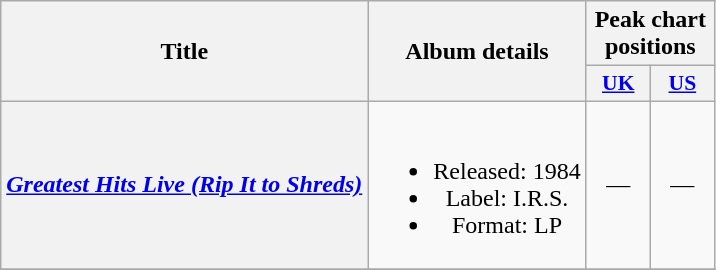<table class="wikitable plainrowheaders" style="text-align:center;">
<tr>
<th rowspan="2" scope="col">Title</th>
<th rowspan="2" scope="col">Album details</th>
<th colspan="2">Peak chart positions</th>
</tr>
<tr>
<th scope="col" style="width:2.5em;font-size:90%;"><a href='#'>UK</a><br></th>
<th scope="col" style="width:2.5em;font-size:90%;"><a href='#'>US</a><br></th>
</tr>
<tr>
<th scope="row"><em><a href='#'>Greatest Hits Live (Rip It to Shreds)</a></em></th>
<td><br><ul><li>Released: 1984</li><li>Label: I.R.S.</li><li>Format: LP</li></ul></td>
<td>—</td>
<td>—</td>
</tr>
<tr>
</tr>
</table>
